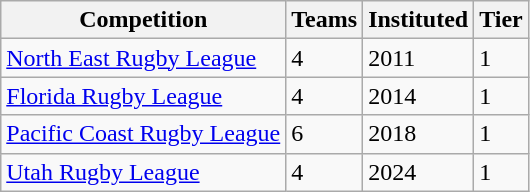<table class="wikitable">
<tr>
<th>Competition</th>
<th>Teams</th>
<th>Instituted</th>
<th>Tier</th>
</tr>
<tr>
<td> <a href='#'>North East Rugby League</a></td>
<td>4</td>
<td>2011</td>
<td>1</td>
</tr>
<tr>
<td> <a href='#'>Florida Rugby League</a></td>
<td>4</td>
<td>2014</td>
<td>1</td>
</tr>
<tr>
<td> <a href='#'>Pacific Coast Rugby League</a></td>
<td>6</td>
<td>2018</td>
<td>1</td>
</tr>
<tr>
<td> <a href='#'>Utah Rugby League</a></td>
<td>4</td>
<td>2024</td>
<td>1</td>
</tr>
</table>
